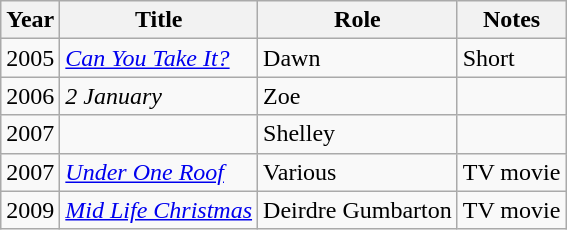<table class="wikitable sortable">
<tr>
<th>Year</th>
<th>Title</th>
<th>Role</th>
<th class="unsortable">Notes</th>
</tr>
<tr>
<td>2005</td>
<td><em><a href='#'>Can You Take It?</a></em></td>
<td>Dawn</td>
<td>Short</td>
</tr>
<tr>
<td>2006</td>
<td><em>2 January</em></td>
<td>Zoe</td>
<td></td>
</tr>
<tr>
<td>2007</td>
<td><em></em></td>
<td>Shelley</td>
<td></td>
</tr>
<tr>
<td>2007</td>
<td><em><a href='#'>Under One Roof</a></em></td>
<td>Various</td>
<td>TV movie</td>
</tr>
<tr>
<td>2009</td>
<td><em><a href='#'>Mid Life Christmas</a></em></td>
<td>Deirdre Gumbarton</td>
<td>TV movie</td>
</tr>
</table>
